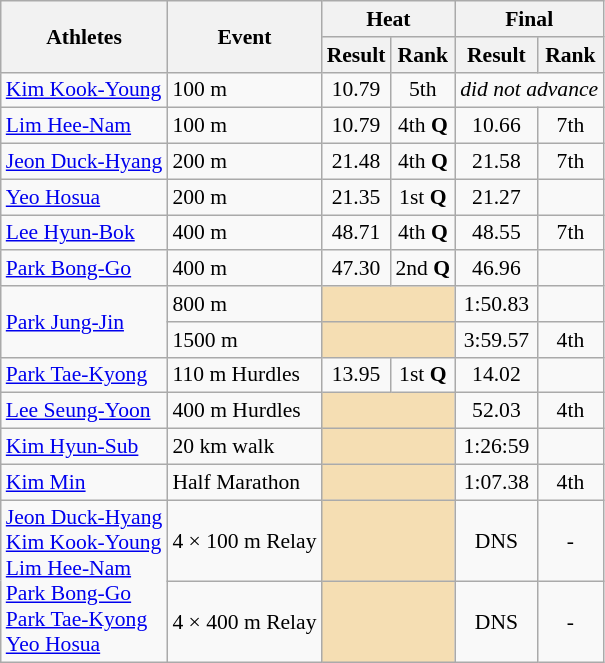<table class=wikitable style="font-size:90%">
<tr>
<th rowspan="2">Athletes</th>
<th rowspan="2">Event</th>
<th colspan="2">Heat</th>
<th colspan="2">Final</th>
</tr>
<tr>
<th>Result</th>
<th>Rank</th>
<th>Result</th>
<th>Rank</th>
</tr>
<tr>
<td><a href='#'>Kim Kook-Young</a></td>
<td>100 m</td>
<td align=center>10.79</td>
<td align=center>5th</td>
<td align=center colspan=2><em>did not advance</em></td>
</tr>
<tr>
<td><a href='#'>Lim Hee-Nam</a></td>
<td>100 m</td>
<td align=center>10.79</td>
<td align=center>4th <strong>Q</strong></td>
<td align=center>10.66</td>
<td align=center>7th</td>
</tr>
<tr>
<td><a href='#'>Jeon Duck-Hyang</a></td>
<td>200 m</td>
<td align=center>21.48</td>
<td align=center>4th <strong>Q</strong></td>
<td align=center>21.58</td>
<td align=center>7th</td>
</tr>
<tr>
<td><a href='#'>Yeo Hosua</a></td>
<td>200 m</td>
<td align=center>21.35</td>
<td align=center>1st <strong>Q</strong></td>
<td align=center>21.27</td>
<td align=center></td>
</tr>
<tr>
<td><a href='#'>Lee Hyun-Bok</a></td>
<td>400 m</td>
<td align=center>48.71</td>
<td align=center>4th <strong>Q</strong></td>
<td align=center>48.55</td>
<td align=center>7th</td>
</tr>
<tr>
<td><a href='#'>Park Bong-Go</a></td>
<td>400 m</td>
<td align=center>47.30</td>
<td align=center>2nd <strong>Q</strong></td>
<td align=center>46.96</td>
<td align=center></td>
</tr>
<tr>
<td rowspan=2><a href='#'>Park Jung-Jin</a></td>
<td>800 m</td>
<td colspan=2 bgcolor="wheat"></td>
<td align=center>1:50.83</td>
<td align=center></td>
</tr>
<tr>
<td>1500 m</td>
<td colspan=2 bgcolor="wheat"></td>
<td align=center>3:59.57</td>
<td align=center>4th</td>
</tr>
<tr>
<td><a href='#'>Park Tae-Kyong</a></td>
<td>110 m Hurdles</td>
<td align=center>13.95</td>
<td align=center>1st <strong>Q</strong></td>
<td align=center>14.02</td>
<td align=center></td>
</tr>
<tr>
<td><a href='#'>Lee Seung-Yoon</a></td>
<td>400 m Hurdles</td>
<td colspan=2 bgcolor="wheat"></td>
<td align=center>52.03</td>
<td align=center>4th</td>
</tr>
<tr>
<td><a href='#'>Kim Hyun-Sub</a></td>
<td>20 km walk</td>
<td colspan=2 bgcolor="wheat"></td>
<td align=center>1:26:59</td>
<td align=center></td>
</tr>
<tr>
<td><a href='#'>Kim Min</a></td>
<td>Half Marathon</td>
<td colspan=2 bgcolor="wheat"></td>
<td align=center>1:07.38</td>
<td align=center>4th</td>
</tr>
<tr>
<td rowspan=2><a href='#'>Jeon Duck-Hyang</a><br><a href='#'>Kim Kook-Young</a><br><a href='#'>Lim Hee-Nam</a><br><a href='#'>Park Bong-Go</a><br><a href='#'>Park Tae-Kyong</a><br><a href='#'>Yeo Hosua</a></td>
<td>4 × 100 m Relay</td>
<td colspan=2 bgcolor="wheat"></td>
<td align=center>DNS</td>
<td align=center>-</td>
</tr>
<tr>
<td>4 × 400 m Relay</td>
<td colspan=2 bgcolor="wheat"></td>
<td align=center>DNS</td>
<td align=center>-</td>
</tr>
</table>
